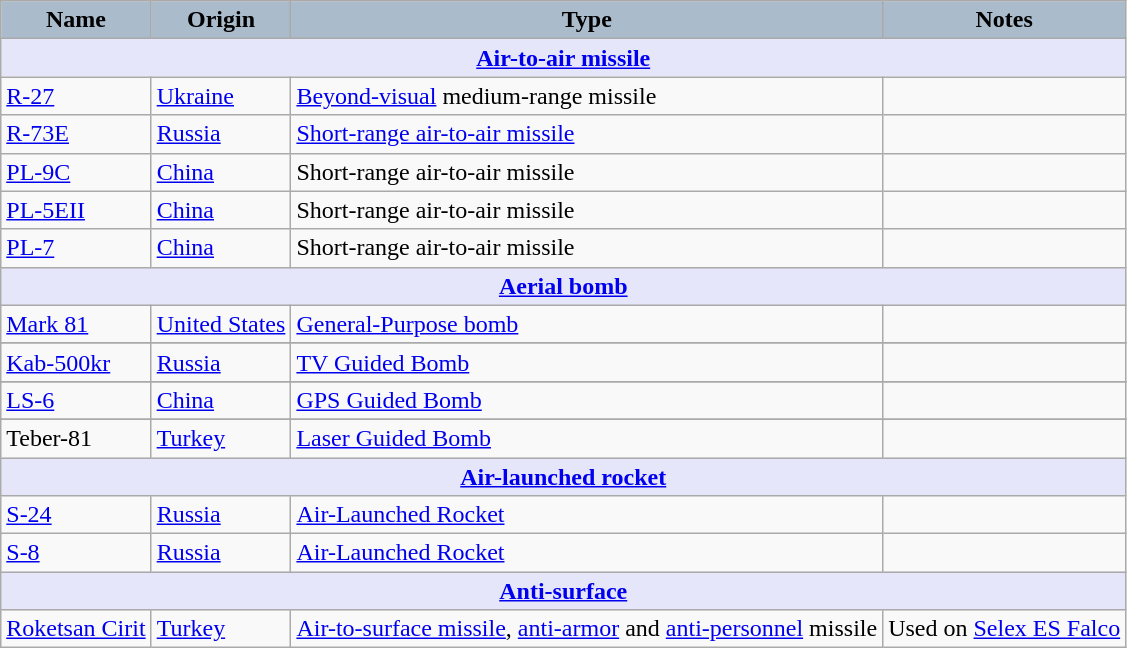<table class="wikitable">
<tr>
<th style="text-align:center; background:#aabccc;">Name</th>
<th style="text-align: center; background:#aabccc;">Origin</th>
<th style="text-align:l center; background:#aabccc;">Type</th>
<th style="text-align: center; background:#aabccc;">Notes</th>
</tr>
<tr>
<th colspan="4" style="align: center; background: lavender;"><a href='#'>Air-to-air missile</a></th>
</tr>
<tr>
<td><a href='#'>R-27</a></td>
<td><a href='#'>Ukraine</a></td>
<td><a href='#'>Beyond-visual</a> medium-range missile</td>
<td></td>
</tr>
<tr>
<td><a href='#'>R-73E</a></td>
<td><a href='#'>Russia</a></td>
<td><a href='#'>Short-range air-to-air missile</a></td>
<td></td>
</tr>
<tr>
<td><a href='#'>PL-9C</a></td>
<td><a href='#'>China</a></td>
<td>Short-range air-to-air missile</td>
<td></td>
</tr>
<tr>
<td><a href='#'>PL-5EII</a></td>
<td><a href='#'>China</a></td>
<td>Short-range air-to-air missile</td>
<td></td>
</tr>
<tr>
<td><a href='#'>PL-7</a></td>
<td><a href='#'>China</a></td>
<td>Short-range air-to-air missile</td>
<td></td>
</tr>
<tr>
<th colspan="4" style="align: center; background: lavender;"><a href='#'>Aerial bomb</a></th>
</tr>
<tr>
<td><a href='#'>Mark 81</a></td>
<td><a href='#'>United States</a></td>
<td><a href='#'>General-Purpose bomb</a></td>
<td></td>
</tr>
<tr>
</tr>
<tr>
<td><a href='#'>Kab-500kr</a></td>
<td><a href='#'>Russia</a></td>
<td><a href='#'>TV Guided Bomb</a></td>
<td></td>
</tr>
<tr>
</tr>
<tr>
<td><a href='#'>LS-6</a></td>
<td><a href='#'>China</a></td>
<td><a href='#'>GPS Guided Bomb</a></td>
<td></td>
</tr>
<tr>
</tr>
<tr>
<td>Teber-81</td>
<td><a href='#'>Turkey</a></td>
<td><a href='#'>Laser Guided Bomb</a></td>
<td><br></td>
</tr>
<tr>
<th colspan="4" style="align: center; background: lavender;"><a href='#'>Air-launched rocket</a></th>
</tr>
<tr>
<td><a href='#'>S-24</a></td>
<td><a href='#'>Russia</a></td>
<td><a href='#'>Air-Launched Rocket</a></td>
<td></td>
</tr>
<tr>
<td><a href='#'>S-8</a></td>
<td><a href='#'>Russia</a></td>
<td><a href='#'>Air-Launched Rocket</a></td>
<td></td>
</tr>
<tr>
<th colspan="4" style="align: center; background: lavender;"><a href='#'>Anti-surface</a></th>
</tr>
<tr>
<td><a href='#'>Roketsan Cirit</a></td>
<td><a href='#'>Turkey</a></td>
<td><a href='#'>Air-to-surface missile</a>, <a href='#'>anti-armor</a> and <a href='#'>anti-personnel</a> missile</td>
<td>Used on <a href='#'>Selex ES Falco</a></td>
</tr>
</table>
